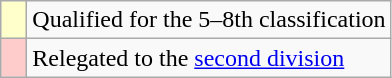<table class="wikitable">
<tr>
<td width=10px bgcolor="#ffffcc"></td>
<td>Qualified for the 5–8th classification</td>
</tr>
<tr>
<td width=10px bgcolor="#ffcccc"></td>
<td>Relegated to the <a href='#'>second division</a></td>
</tr>
</table>
